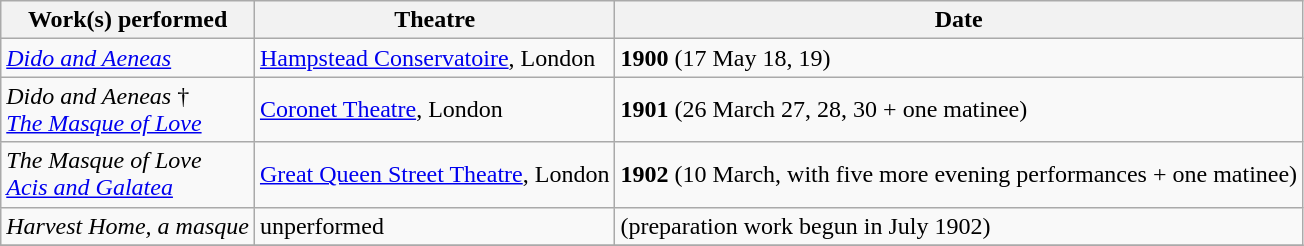<table class="wikitable">
<tr>
<th>Work(s) performed</th>
<th>Theatre</th>
<th>Date</th>
</tr>
<tr>
<td><em><a href='#'>Dido and Aeneas</a></em></td>
<td><a href='#'>Hampstead Conservatoire</a>, London</td>
<td><strong>1900</strong> (17 May 18, 19)</td>
</tr>
<tr>
<td><em>Dido and Aeneas</em> †<br><em><a href='#'>The Masque of Love</a></em></td>
<td><a href='#'>Coronet Theatre</a>, London</td>
<td><strong>1901</strong> (26 March 27, 28, 30 + one matinee)</td>
</tr>
<tr>
<td><em>The Masque of Love</em><br><em><a href='#'>Acis and Galatea</a></em></td>
<td><a href='#'>Great Queen Street Theatre</a>, London</td>
<td><strong>1902</strong> (10 March, with five more evening performances + one matinee)</td>
</tr>
<tr>
<td><em>Harvest Home, a masque</em></td>
<td>unperformed</td>
<td>(preparation work begun in July 1902)</td>
</tr>
<tr>
</tr>
</table>
